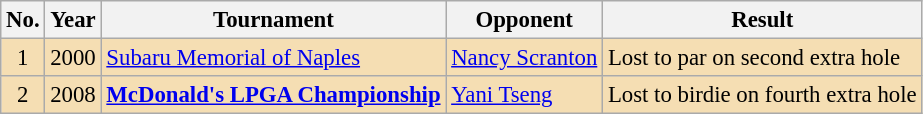<table class="wikitable" style="font-size:95%;">
<tr>
<th>No.</th>
<th>Year</th>
<th>Tournament</th>
<th>Opponent</th>
<th>Result</th>
</tr>
<tr style="background:#F5DEB3;">
<td align=center>1</td>
<td>2000</td>
<td><a href='#'>Subaru Memorial of Naples</a></td>
<td> <a href='#'>Nancy Scranton</a></td>
<td>Lost to par on second extra hole</td>
</tr>
<tr style="background:#F5DEB3;">
<td align=center>2</td>
<td>2008</td>
<td><strong><a href='#'>McDonald's LPGA Championship</a></strong></td>
<td> <a href='#'>Yani Tseng</a></td>
<td>Lost to birdie on fourth extra hole</td>
</tr>
</table>
